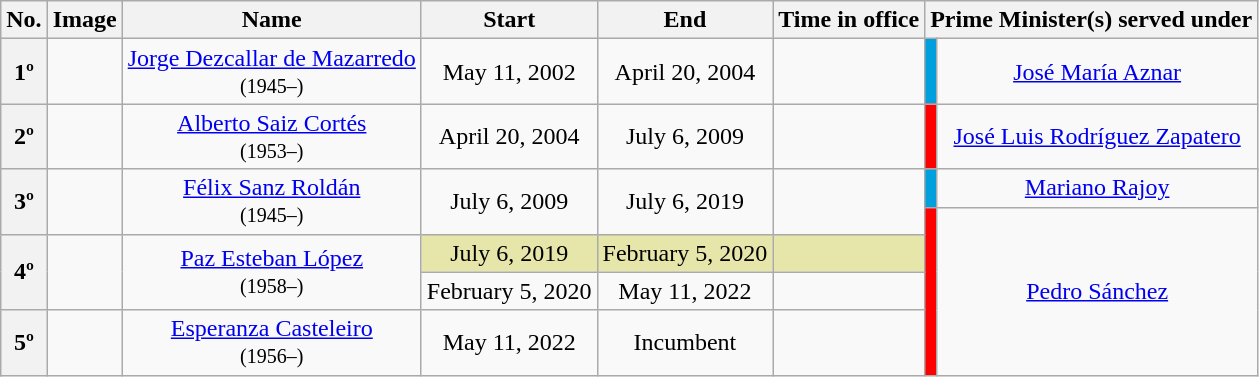<table class="wikitable" style="clear:right; text-align:center">
<tr>
<th>No.</th>
<th>Image</th>
<th>Name</th>
<th>Start</th>
<th>End</th>
<th>Time in office</th>
<th colspan="2">Prime Minister(s) served under</th>
</tr>
<tr>
<th>1º</th>
<td></td>
<td><a href='#'>Jorge Dezcallar de Mazarredo</a><br><small>(1945–)</small></td>
<td>May 11, 2002</td>
<td>April 20, 2004</td>
<td></td>
<td style="background: #00A0DF;"></td>
<td><a href='#'>José María Aznar</a></td>
</tr>
<tr>
<th>2º</th>
<td></td>
<td><a href='#'>Alberto Saiz Cortés</a><br><small>(1953–)</small></td>
<td>April 20, 2004</td>
<td>July 6, 2009</td>
<td></td>
<td rowspan="2" style="background: #FF0000;"></td>
<td rowspan="2"><a href='#'>José Luis Rodríguez Zapatero</a></td>
</tr>
<tr>
<th rowspan="3">3º</th>
<td rowspan="3"></td>
<td rowspan="3"><a href='#'>Félix Sanz Roldán</a><br><small>(1945–)</small></td>
<td rowspan="3">July 6, 2009</td>
<td rowspan="3">July 6, 2019</td>
<td rowspan="3"></td>
</tr>
<tr>
<td style="background: #00A0DF;"></td>
<td><a href='#'>Mariano Rajoy</a></td>
</tr>
<tr>
<td rowspan="4" style="background: #FF0000;"></td>
<td rowspan="4"><a href='#'>Pedro Sánchez</a></td>
</tr>
<tr>
<th rowspan="2">4º</th>
<td rowspan="2"></td>
<td rowspan="2"><a href='#'>Paz Esteban López</a><br><small>(1958–)</small></td>
<td style="background:#e6e6aa;">July 6, 2019</td>
<td style="background:#e6e6aa;">February 5, 2020</td>
<td style="background:#e6e6aa;"></td>
</tr>
<tr>
<td>February 5, 2020</td>
<td>May 11, 2022</td>
<td></td>
</tr>
<tr>
<th>5º</th>
<td><br></td>
<td><a href='#'>Esperanza Casteleiro</a><br><small>(1956–)</small></td>
<td>May 11, 2022</td>
<td>Incumbent</td>
<td></td>
</tr>
</table>
